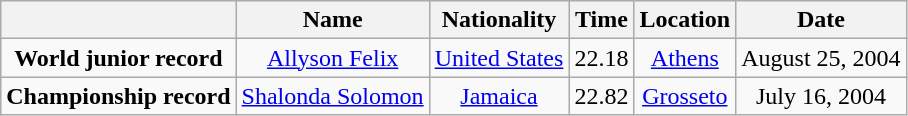<table class=wikitable style=text-align:center>
<tr>
<th></th>
<th>Name</th>
<th>Nationality</th>
<th>Time</th>
<th>Location</th>
<th>Date</th>
</tr>
<tr>
<td><strong>World junior record</strong></td>
<td><a href='#'>Allyson Felix</a></td>
<td> <a href='#'>United States</a></td>
<td align=left>22.18</td>
<td><a href='#'>Athens</a></td>
<td>August 25, 2004</td>
</tr>
<tr>
<td><strong>Championship record</strong></td>
<td><a href='#'>Shalonda Solomon</a></td>
<td> <a href='#'>Jamaica</a></td>
<td align=left>22.82</td>
<td><a href='#'>Grosseto</a></td>
<td>July 16, 2004</td>
</tr>
</table>
